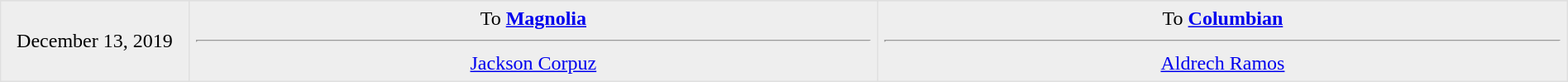<table border=1 style="border-collapse:collapse; text-align: center; width: 100%" bordercolor="#DFDFDF"  cellpadding="5">
<tr>
</tr>
<tr bgcolor="eeeeee">
<td style="width:12%">December 13, 2019</td>
<td style="width:44%" valign="top">To <strong><a href='#'>Magnolia</a></strong><hr> <a href='#'>Jackson Corpuz</a></td>
<td style="width:44%" valign="top">To <strong><a href='#'>Columbian</a></strong><hr><a href='#'>Aldrech Ramos</a></td>
</tr>
</table>
